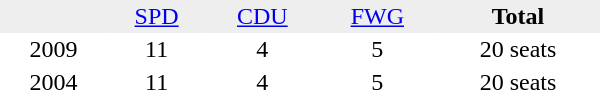<table border="0" cellpadding="2" cellspacing="0" width="400">
<tr bgcolor="#eeeeee" align="center">
<td></td>
<td><a href='#'>SPD</a></td>
<td><a href='#'>CDU</a></td>
<td><a href='#'>FWG</a></td>
<td><strong>Total</strong></td>
</tr>
<tr align="center">
<td>2009</td>
<td>11</td>
<td>4</td>
<td>5</td>
<td>20 seats</td>
</tr>
<tr align="center">
<td>2004</td>
<td>11</td>
<td>4</td>
<td>5</td>
<td>20 seats</td>
</tr>
</table>
